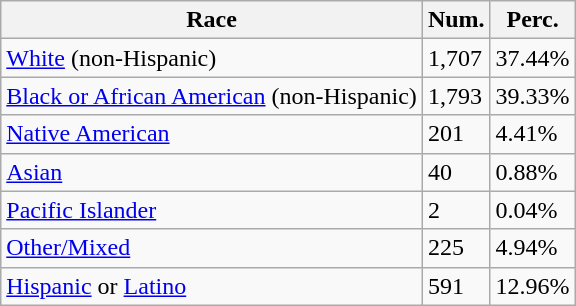<table class="wikitable">
<tr>
<th>Race</th>
<th>Num.</th>
<th>Perc.</th>
</tr>
<tr>
<td><a href='#'>White</a> (non-Hispanic)</td>
<td>1,707</td>
<td>37.44%</td>
</tr>
<tr>
<td><a href='#'>Black or African American</a> (non-Hispanic)</td>
<td>1,793</td>
<td>39.33%</td>
</tr>
<tr>
<td><a href='#'>Native American</a></td>
<td>201</td>
<td>4.41%</td>
</tr>
<tr>
<td><a href='#'>Asian</a></td>
<td>40</td>
<td>0.88%</td>
</tr>
<tr>
<td><a href='#'>Pacific Islander</a></td>
<td>2</td>
<td>0.04%</td>
</tr>
<tr>
<td><a href='#'>Other/Mixed</a></td>
<td>225</td>
<td>4.94%</td>
</tr>
<tr>
<td><a href='#'>Hispanic</a> or <a href='#'>Latino</a></td>
<td>591</td>
<td>12.96%</td>
</tr>
</table>
